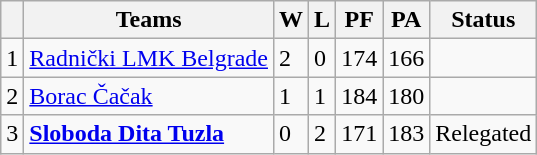<table class="wikitable">
<tr>
<th></th>
<th>Teams</th>
<th>W</th>
<th>L</th>
<th>PF</th>
<th>PA</th>
<th>Status</th>
</tr>
<tr>
<td>1</td>
<td><a href='#'>Radnički LMK Belgrade</a></td>
<td>2</td>
<td>0</td>
<td>174</td>
<td>166</td>
<td></td>
</tr>
<tr>
<td>2</td>
<td><a href='#'>Borac Čačak</a></td>
<td>1</td>
<td>1</td>
<td>184</td>
<td>180</td>
<td></td>
</tr>
<tr>
<td>3</td>
<td><a href='#'><strong>Sloboda Dita Tuzla</strong></a></td>
<td>0</td>
<td>2</td>
<td>171</td>
<td>183</td>
<td>Relegated</td>
</tr>
</table>
